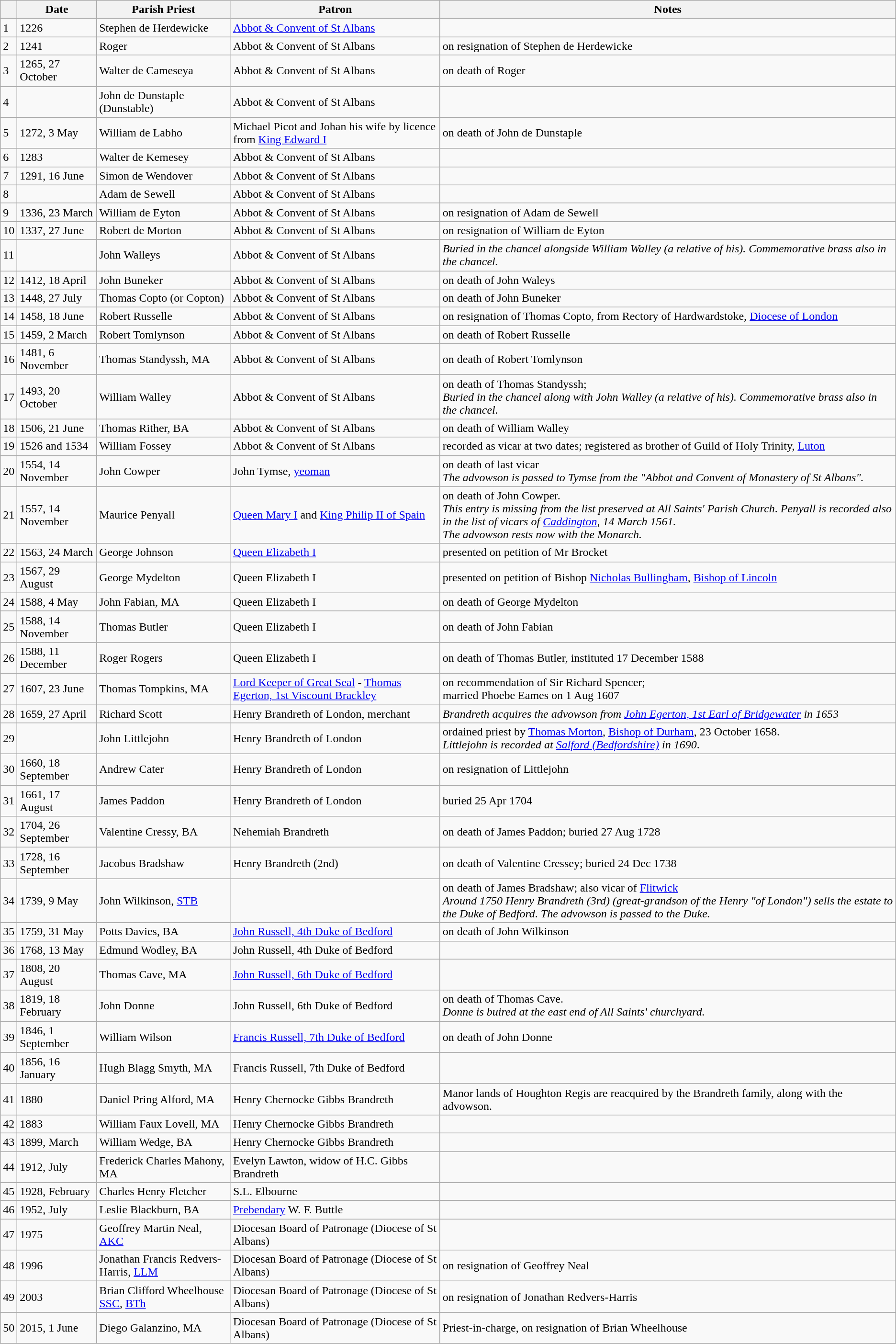<table class="wikitable">
<tr>
<th></th>
<th>Date</th>
<th>Parish Priest</th>
<th>Patron</th>
<th>Notes</th>
</tr>
<tr>
<td>1</td>
<td>1226</td>
<td>Stephen de Herdewicke</td>
<td><a href='#'>Abbot & Convent of St Albans</a></td>
<td></td>
</tr>
<tr>
<td>2</td>
<td>1241</td>
<td>Roger</td>
<td>Abbot & Convent of St Albans</td>
<td>on resignation of Stephen de Herdewicke</td>
</tr>
<tr>
<td>3</td>
<td>1265, 27 October</td>
<td>Walter de Cameseya</td>
<td>Abbot & Convent of St Albans</td>
<td>on death of Roger</td>
</tr>
<tr>
<td>4</td>
<td></td>
<td>John de Dunstaple (Dunstable)</td>
<td>Abbot & Convent of St Albans</td>
<td></td>
</tr>
<tr>
<td>5</td>
<td>1272, 3 May</td>
<td>William de Labho</td>
<td>Michael Picot and Johan his wife by licence from <a href='#'>King Edward I</a></td>
<td>on death of John de Dunstaple</td>
</tr>
<tr>
<td>6</td>
<td>1283</td>
<td>Walter de Kemesey</td>
<td>Abbot & Convent of St Albans</td>
<td></td>
</tr>
<tr>
<td>7</td>
<td>1291, 16 June</td>
<td>Simon de Wendover</td>
<td>Abbot & Convent of St Albans</td>
<td></td>
</tr>
<tr>
<td>8</td>
<td></td>
<td>Adam de Sewell</td>
<td>Abbot & Convent of St Albans</td>
<td></td>
</tr>
<tr>
<td>9</td>
<td>1336, 23 March</td>
<td>William de Eyton</td>
<td>Abbot & Convent of St Albans</td>
<td>on resignation of Adam de Sewell</td>
</tr>
<tr>
<td>10</td>
<td>1337, 27 June</td>
<td>Robert de Morton</td>
<td>Abbot & Convent of St Albans</td>
<td>on resignation of William de Eyton</td>
</tr>
<tr>
<td>11</td>
<td></td>
<td>John Walleys</td>
<td>Abbot & Convent of St Albans</td>
<td><em>Buried in the chancel alongside William Walley (a relative of his). Commemorative brass also in the chancel.</em></td>
</tr>
<tr>
<td>12</td>
<td>1412, 18 April</td>
<td>John Buneker</td>
<td>Abbot & Convent of St Albans</td>
<td>on death of John Waleys</td>
</tr>
<tr>
<td>13</td>
<td>1448, 27 July</td>
<td>Thomas Copto (or Copton)</td>
<td>Abbot & Convent of St Albans</td>
<td>on death of John Buneker</td>
</tr>
<tr>
<td>14</td>
<td>1458, 18 June</td>
<td>Robert Russelle</td>
<td>Abbot & Convent of St Albans</td>
<td>on resignation of Thomas Copto, from Rectory of Hardwardstoke, <a href='#'>Diocese of London</a></td>
</tr>
<tr>
<td>15</td>
<td>1459, 2 March</td>
<td>Robert Tomlynson</td>
<td>Abbot & Convent of St Albans</td>
<td>on death of Robert Russelle</td>
</tr>
<tr>
<td>16</td>
<td>1481, 6 November</td>
<td>Thomas Standyssh, MA</td>
<td>Abbot & Convent of St Albans</td>
<td>on death of Robert Tomlynson</td>
</tr>
<tr>
<td>17</td>
<td>1493, 20 October</td>
<td>William Walley</td>
<td>Abbot & Convent of St Albans</td>
<td>on death of Thomas Standyssh;<br><em>Buried in the chancel along with John Walley (a relative of his). Commemorative brass also in the chancel.</em></td>
</tr>
<tr>
<td>18</td>
<td>1506, 21 June</td>
<td>Thomas Rither, BA</td>
<td>Abbot & Convent of St Albans</td>
<td>on death of William Walley</td>
</tr>
<tr>
<td>19</td>
<td>1526 and 1534</td>
<td>William Fossey</td>
<td>Abbot & Convent of St Albans</td>
<td>recorded as vicar at two dates; registered as brother of Guild of Holy Trinity, <a href='#'>Luton</a></td>
</tr>
<tr>
<td>20</td>
<td>1554, 14 November</td>
<td>John Cowper</td>
<td>John Tymse, <a href='#'>yeoman</a></td>
<td>on death of last vicar<br><em>The advowson is passed to Tymse from the "Abbot and Convent of Monastery of St Albans".</em></td>
</tr>
<tr>
<td>21</td>
<td>1557, 14 November</td>
<td>Maurice Penyall</td>
<td><a href='#'>Queen Mary I</a> and <a href='#'>King Philip II of Spain</a></td>
<td>on death of John Cowper.<br><em>This entry is missing from the list preserved at All Saints' Parish Church</em>. <em>Penyall is recorded also in the list of vicars of <a href='#'>Caddington</a>, 14 March 1561.</em><br><em>The advowson rests now with the Monarch.</em></td>
</tr>
<tr>
<td>22</td>
<td>1563, 24 March</td>
<td>George Johnson</td>
<td><a href='#'>Queen Elizabeth I</a></td>
<td>presented on petition of Mr Brocket</td>
</tr>
<tr>
<td>23</td>
<td>1567, 29 August</td>
<td>George Mydelton</td>
<td>Queen Elizabeth I</td>
<td>presented on petition of Bishop <a href='#'>Nicholas Bullingham</a>, <a href='#'>Bishop of Lincoln</a></td>
</tr>
<tr>
<td>24</td>
<td>1588, 4 May</td>
<td>John Fabian, MA</td>
<td>Queen Elizabeth I</td>
<td>on death of George Mydelton</td>
</tr>
<tr>
<td>25</td>
<td>1588, 14 November</td>
<td>Thomas Butler</td>
<td>Queen Elizabeth I</td>
<td>on death of John Fabian</td>
</tr>
<tr>
<td>26</td>
<td>1588, 11 December</td>
<td>Roger Rogers</td>
<td>Queen Elizabeth I</td>
<td>on death of Thomas Butler, instituted 17 December 1588</td>
</tr>
<tr>
<td>27</td>
<td>1607, 23 June</td>
<td>Thomas Tompkins, MA</td>
<td><a href='#'>Lord Keeper of Great Seal</a> - <a href='#'>Thomas Egerton, 1st Viscount Brackley</a></td>
<td>on recommendation of Sir Richard Spencer;<br>married Phoebe Eames on 1 Aug 1607</td>
</tr>
<tr>
<td>28</td>
<td>1659, 27 April</td>
<td>Richard Scott</td>
<td>Henry Brandreth of London, merchant</td>
<td><em>Brandreth acquires the advowson from <a href='#'>John Egerton, 1st Earl of Bridgewater</a> in 1653</em></td>
</tr>
<tr>
<td>29</td>
<td></td>
<td>John Littlejohn</td>
<td>Henry Brandreth of London</td>
<td>ordained priest by <a href='#'>Thomas Morton</a>, <a href='#'>Bishop of Durham</a>, 23 October 1658.<br><em>Littlejohn is recorded at <a href='#'>Salford (Bedfordshire)</a> in 1690</em>.</td>
</tr>
<tr>
<td>30</td>
<td>1660, 18 September</td>
<td>Andrew Cater</td>
<td>Henry Brandreth of London</td>
<td>on resignation of Littlejohn</td>
</tr>
<tr>
<td>31</td>
<td>1661, 17 August</td>
<td>James Paddon</td>
<td>Henry Brandreth of London</td>
<td>buried 25 Apr 1704</td>
</tr>
<tr>
<td>32</td>
<td>1704, 26 September</td>
<td>Valentine Cressy, BA</td>
<td>Nehemiah Brandreth</td>
<td>on death of James Paddon; buried 27 Aug 1728</td>
</tr>
<tr>
<td>33</td>
<td>1728, 16 September</td>
<td>Jacobus Bradshaw</td>
<td>Henry Brandreth (2nd)</td>
<td>on death of Valentine Cressey; buried 24 Dec 1738</td>
</tr>
<tr>
<td>34</td>
<td>1739, 9 May</td>
<td>John Wilkinson, <a href='#'>STB</a></td>
<td></td>
<td>on death of James Bradshaw; also vicar of <a href='#'>Flitwick</a><br><em>Around 1750 Henry Brandreth (3rd) (great-grandson of the Henry "of London") sells the estate to the Duke of Bedford</em>.
<em>The advowson is passed to the Duke.</em></td>
</tr>
<tr>
<td>35</td>
<td>1759, 31 May</td>
<td>Potts Davies, BA</td>
<td><a href='#'>John Russell, 4th Duke of Bedford</a></td>
<td>on death of John Wilkinson</td>
</tr>
<tr>
<td>36</td>
<td>1768, 13 May</td>
<td>Edmund Wodley, BA</td>
<td>John Russell, 4th Duke of Bedford</td>
<td></td>
</tr>
<tr>
<td>37</td>
<td>1808, 20 August</td>
<td>Thomas Cave, MA</td>
<td><a href='#'>John Russell, 6th Duke of Bedford</a></td>
<td></td>
</tr>
<tr>
<td>38</td>
<td>1819, 18 February</td>
<td>John Donne</td>
<td>John Russell, 6th Duke of Bedford</td>
<td>on death of Thomas Cave.<br><em>Donne is buired at the east end of All Saints' churchyard.</em></td>
</tr>
<tr>
<td>39</td>
<td>1846, 1 September</td>
<td>William Wilson</td>
<td><a href='#'>Francis Russell, 7th Duke of Bedford</a></td>
<td>on death of John Donne</td>
</tr>
<tr>
<td>40</td>
<td>1856, 16 January</td>
<td>Hugh Blagg Smyth, MA</td>
<td>Francis Russell, 7th Duke of Bedford</td>
<td></td>
</tr>
<tr>
<td>41</td>
<td>1880</td>
<td>Daniel Pring Alford, MA</td>
<td>Henry Chernocke Gibbs Brandreth</td>
<td>Manor lands of Houghton Regis are reacquired by the Brandreth family, along with the advowson.</td>
</tr>
<tr>
<td>42</td>
<td>1883</td>
<td>William Faux Lovell, MA</td>
<td>Henry Chernocke Gibbs Brandreth</td>
<td></td>
</tr>
<tr>
<td>43</td>
<td>1899, March</td>
<td>William Wedge, BA</td>
<td>Henry Chernocke Gibbs Brandreth</td>
<td></td>
</tr>
<tr>
<td>44</td>
<td>1912, July</td>
<td>Frederick Charles Mahony, MA</td>
<td>Evelyn Lawton, widow of H.C. Gibbs Brandreth</td>
<td></td>
</tr>
<tr>
<td>45</td>
<td>1928, February</td>
<td>Charles Henry Fletcher</td>
<td>S.L. Elbourne</td>
<td></td>
</tr>
<tr>
<td>46</td>
<td>1952, July</td>
<td>Leslie Blackburn, BA</td>
<td><a href='#'>Prebendary</a> W. F. Buttle</td>
<td></td>
</tr>
<tr>
<td>47</td>
<td>1975</td>
<td>Geoffrey Martin Neal, <a href='#'>AKC</a></td>
<td>Diocesan Board of Patronage (Diocese of St Albans)</td>
<td></td>
</tr>
<tr>
<td>48</td>
<td>1996</td>
<td>Jonathan Francis Redvers-Harris, <a href='#'>LLM</a></td>
<td>Diocesan Board of Patronage (Diocese of St Albans)</td>
<td>on resignation of Geoffrey Neal</td>
</tr>
<tr>
<td>49</td>
<td>2003</td>
<td>Brian Clifford Wheelhouse <a href='#'>SSC</a>, <a href='#'>BTh</a></td>
<td>Diocesan Board of Patronage (Diocese of St Albans)</td>
<td>on resignation of Jonathan Redvers-Harris</td>
</tr>
<tr>
<td>50</td>
<td>2015, 1 June</td>
<td>Diego Galanzino, MA</td>
<td>Diocesan Board of Patronage (Diocese of St Albans)</td>
<td>Priest-in-charge, on resignation of Brian Wheelhouse</td>
</tr>
</table>
